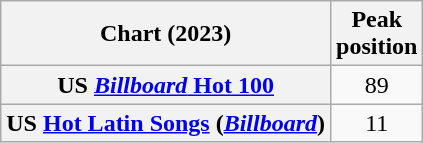<table class="wikitable sortable plainrowheaders" style="text-align:center">
<tr>
<th scope="col">Chart (2023)</th>
<th scope="col">Peak<br>position</th>
</tr>
<tr>
<th scope="row">US <a href='#'><em>Billboard</em> Hot 100</a></th>
<td>89</td>
</tr>
<tr>
<th scope="row">US <a href='#'>Hot Latin Songs</a> (<em><a href='#'>Billboard</a></em>)</th>
<td>11</td>
</tr>
</table>
